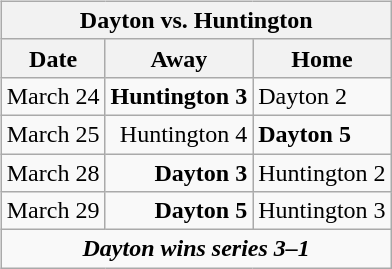<table cellspacing="10">
<tr>
<td valign="top"><br><table class="wikitable">
<tr>
<th bgcolor="#DDDDDD" colspan="4">Dayton vs. Huntington</th>
</tr>
<tr>
<th>Date</th>
<th>Away</th>
<th>Home</th>
</tr>
<tr>
<td>March 24</td>
<td align="right"><strong>Huntington 3</strong></td>
<td>Dayton 2</td>
</tr>
<tr>
<td>March 25</td>
<td align="right">Huntington 4</td>
<td><strong>Dayton 5</strong></td>
</tr>
<tr>
<td>March 28</td>
<td align="right"><strong>Dayton 3</strong></td>
<td>Huntington 2</td>
</tr>
<tr>
<td>March 29</td>
<td align="right"><strong>Dayton 5</strong></td>
<td>Huntington 3</td>
</tr>
<tr align="center">
<td colspan="4"><strong><em>Dayton wins series 3–1</em></strong></td>
</tr>
</table>
</td>
</tr>
</table>
